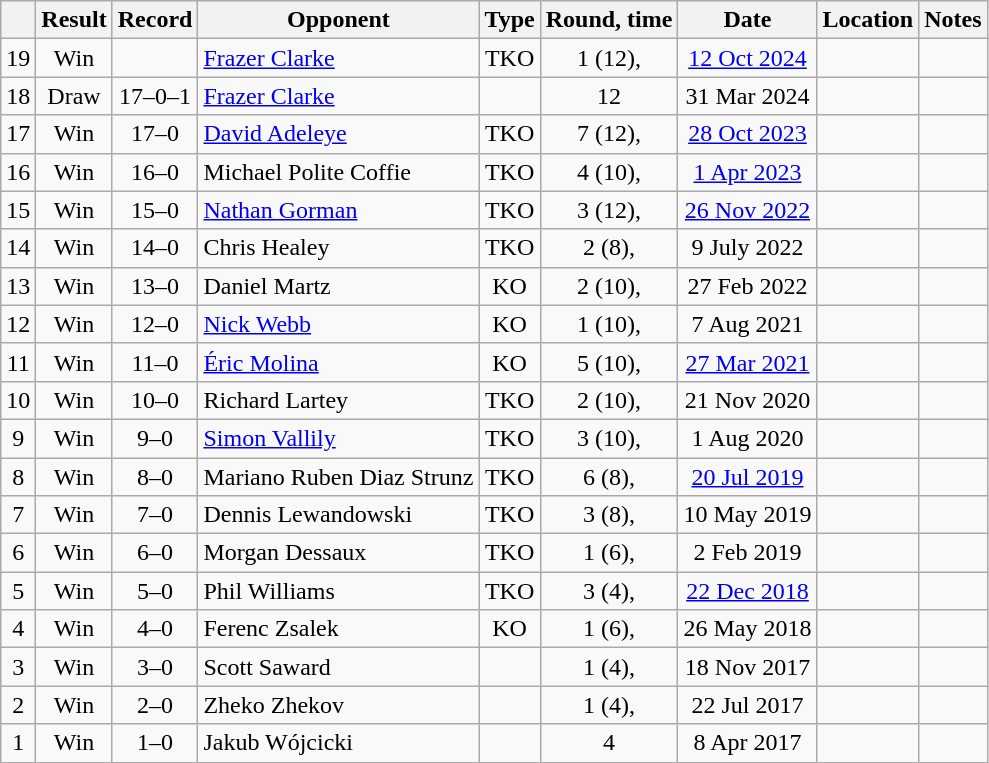<table class="wikitable" style="text-align:center">
<tr>
<th></th>
<th>Result</th>
<th>Record</th>
<th>Opponent</th>
<th>Type</th>
<th>Round, time</th>
<th>Date</th>
<th>Location</th>
<th>Notes</th>
</tr>
<tr>
<td>19</td>
<td>Win</td>
<td></td>
<td style="text-align:left;"><a href='#'>Frazer Clarke</a></td>
<td>TKO</td>
<td>1 (12), </td>
<td><a href='#'>12 Oct 2024</a></td>
<td align=left></td>
<td style="text-align:left;"></td>
</tr>
<tr>
<td>18</td>
<td>Draw</td>
<td>17–0–1</td>
<td style="text-align:left;"><a href='#'>Frazer Clarke</a></td>
<td></td>
<td>12</td>
<td>31 Mar 2024</td>
<td align=left></td>
<td style="text-align:left;"></td>
</tr>
<tr>
<td>17</td>
<td>Win</td>
<td>17–0</td>
<td style="text-align:left;"><a href='#'>David Adeleye</a></td>
<td>TKO</td>
<td>7 (12), </td>
<td><a href='#'>28 Oct 2023</a></td>
<td align=left></td>
<td style="text-align:left;"></td>
</tr>
<tr>
<td>16</td>
<td>Win</td>
<td>16–0</td>
<td style="text-align:left;">Michael Polite Coffie</td>
<td>TKO</td>
<td>4 (10), </td>
<td><a href='#'>1 Apr 2023</a></td>
<td align=left></td>
<td style="text-align:left;"></td>
</tr>
<tr>
<td>15</td>
<td>Win</td>
<td>15–0</td>
<td style="text-align:left;"><a href='#'>Nathan Gorman</a></td>
<td>TKO</td>
<td>3 (12), </td>
<td><a href='#'>26 Nov 2022</a></td>
<td style="text-align:left;"></td>
<td style="text-align:left;"></td>
</tr>
<tr>
<td>14</td>
<td>Win</td>
<td>14–0</td>
<td style="text-align:left;">Chris Healey</td>
<td>TKO</td>
<td>2 (8), </td>
<td>9 July 2022</td>
<td align=left></td>
<td></td>
</tr>
<tr>
<td>13</td>
<td>Win</td>
<td>13–0</td>
<td align=left>Daniel Martz</td>
<td>KO</td>
<td>2 (10), </td>
<td>27 Feb 2022</td>
<td align=left></td>
<td></td>
</tr>
<tr>
<td>12</td>
<td>Win</td>
<td>12–0</td>
<td style="text-align:left;"><a href='#'>Nick Webb</a></td>
<td>KO</td>
<td>1 (10), </td>
<td>7 Aug 2021</td>
<td style="text-align:left;"></td>
<td style="text-align:left;"></td>
</tr>
<tr>
<td>11</td>
<td>Win</td>
<td>11–0</td>
<td style="text-align:left;"><a href='#'>Éric Molina</a></td>
<td>KO</td>
<td>5 (10), </td>
<td><a href='#'>27 Mar 2021</a></td>
<td style="text-align:left;"></td>
<td></td>
</tr>
<tr>
<td>10</td>
<td>Win</td>
<td>10–0</td>
<td style="text-align:left;">Richard Lartey</td>
<td>TKO</td>
<td>2 (10), </td>
<td>21 Nov 2020</td>
<td style="text-align:left;"></td>
<td></td>
</tr>
<tr>
<td>9</td>
<td>Win</td>
<td>9–0</td>
<td style="text-align:left;"><a href='#'>Simon Vallily</a></td>
<td>TKO</td>
<td>3 (10), </td>
<td>1 Aug 2020</td>
<td style="text-align:left;"></td>
<td style="text-align:left;"></td>
</tr>
<tr>
<td>8</td>
<td>Win</td>
<td>8–0</td>
<td style="text-align:left;">Mariano Ruben Diaz Strunz</td>
<td>TKO</td>
<td>6 (8), </td>
<td><a href='#'>20 Jul 2019</a></td>
<td style="text-align:left;"></td>
<td></td>
</tr>
<tr>
<td>7</td>
<td>Win</td>
<td>7–0</td>
<td style="text-align:left;">Dennis Lewandowski</td>
<td>TKO</td>
<td>3 (8), </td>
<td>10 May 2019</td>
<td style="text-align:left;"></td>
<td></td>
</tr>
<tr>
<td>6</td>
<td>Win</td>
<td>6–0</td>
<td style="text-align:left;">Morgan Dessaux</td>
<td>TKO</td>
<td>1 (6), </td>
<td>2 Feb 2019</td>
<td style="text-align:left;"></td>
<td></td>
</tr>
<tr>
<td>5</td>
<td>Win</td>
<td>5–0</td>
<td style="text-align:left;">Phil Williams</td>
<td>TKO</td>
<td>3 (4), </td>
<td><a href='#'>22 Dec 2018</a></td>
<td style="text-align:left;"></td>
<td></td>
</tr>
<tr>
<td>4</td>
<td>Win</td>
<td>4–0</td>
<td style="text-align:left;">Ferenc Zsalek</td>
<td>KO</td>
<td>1 (6), </td>
<td>26 May 2018</td>
<td style="text-align:left;"></td>
<td></td>
</tr>
<tr>
<td>3</td>
<td>Win</td>
<td>3–0</td>
<td style="text-align:left;">Scott Saward</td>
<td></td>
<td>1 (4), </td>
<td>18 Nov 2017</td>
<td style="text-align:left;"></td>
<td></td>
</tr>
<tr>
<td>2</td>
<td>Win</td>
<td>2–0</td>
<td style="text-align:left;">Zheko Zhekov</td>
<td></td>
<td>1 (4), </td>
<td>22 Jul 2017</td>
<td style="text-align:left;"></td>
<td></td>
</tr>
<tr>
<td>1</td>
<td>Win</td>
<td>1–0</td>
<td style="text-align:left;">Jakub Wójcicki</td>
<td></td>
<td>4</td>
<td>8 Apr 2017</td>
<td style="text-align:left;"></td>
<td></td>
</tr>
</table>
